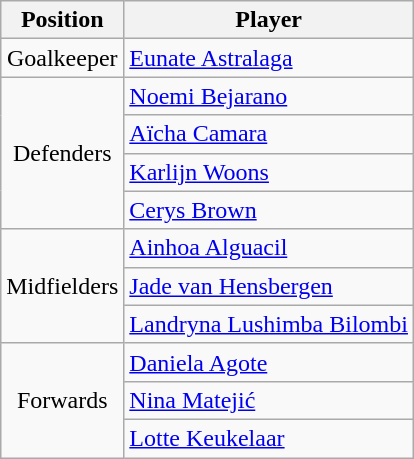<table class="wikitable" style="text-align:center">
<tr>
<th>Position</th>
<th>Player</th>
</tr>
<tr>
<td>Goalkeeper</td>
<td align=left> <a href='#'>Eunate Astralaga</a></td>
</tr>
<tr>
<td rowspan=4>Defenders</td>
<td align=left> <a href='#'>Noemi Bejarano</a></td>
</tr>
<tr>
<td align=left> <a href='#'>Aïcha Camara</a></td>
</tr>
<tr>
<td align=left> <a href='#'>Karlijn Woons</a></td>
</tr>
<tr>
<td align=left> <a href='#'>Cerys Brown</a></td>
</tr>
<tr>
<td rowspan=3>Midfielders</td>
<td align=left> <a href='#'>Ainhoa Alguacil</a></td>
</tr>
<tr>
<td align=left> <a href='#'>Jade van Hensbergen</a></td>
</tr>
<tr>
<td align=left> <a href='#'>Landryna Lushimba Bilombi</a></td>
</tr>
<tr>
<td rowspan=3>Forwards</td>
<td align=left> <a href='#'>Daniela Agote</a></td>
</tr>
<tr>
<td align=left> <a href='#'>Nina Matejić</a></td>
</tr>
<tr>
<td align=left> <a href='#'>Lotte Keukelaar</a></td>
</tr>
</table>
